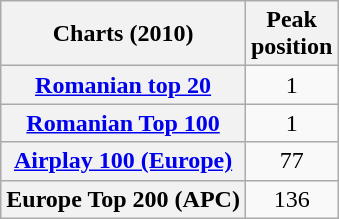<table class="wikitable plainrowheaders" style="text-align:center">
<tr>
<th>Charts (2010)</th>
<th>Peak<br>position</th>
</tr>
<tr>
<th scope="row"><a href='#'>Romanian top 20</a></th>
<td>1</td>
</tr>
<tr>
<th scope="row"><a href='#'>Romanian Top 100</a></th>
<td>1</td>
</tr>
<tr>
<th scope="row"><a href='#'>Airplay 100 (Europe)</a></th>
<td>77</td>
</tr>
<tr>
<th scope="row">Europe Top 200 (APC)</th>
<td>136</td>
</tr>
</table>
